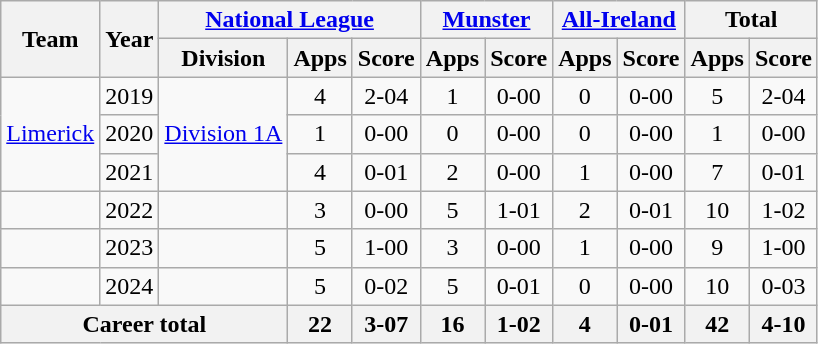<table class="wikitable" style="text-align:center">
<tr>
<th rowspan="2">Team</th>
<th rowspan="2">Year</th>
<th colspan="3"><a href='#'>National League</a></th>
<th colspan="2"><a href='#'>Munster</a></th>
<th colspan="2"><a href='#'>All-Ireland</a></th>
<th colspan="2">Total</th>
</tr>
<tr>
<th>Division</th>
<th>Apps</th>
<th>Score</th>
<th>Apps</th>
<th>Score</th>
<th>Apps</th>
<th>Score</th>
<th>Apps</th>
<th>Score</th>
</tr>
<tr>
<td rowspan="3"><a href='#'>Limerick</a></td>
<td>2019</td>
<td rowspan="3"><a href='#'>Division 1A</a></td>
<td>4</td>
<td>2-04</td>
<td>1</td>
<td>0-00</td>
<td>0</td>
<td>0-00</td>
<td>5</td>
<td>2-04</td>
</tr>
<tr>
<td>2020</td>
<td>1</td>
<td>0-00</td>
<td>0</td>
<td>0-00</td>
<td>0</td>
<td>0-00</td>
<td>1</td>
<td>0-00</td>
</tr>
<tr>
<td>2021</td>
<td>4</td>
<td>0-01</td>
<td>2</td>
<td>0-00</td>
<td>1</td>
<td>0-00</td>
<td>7</td>
<td>0-01</td>
</tr>
<tr>
<td></td>
<td>2022</td>
<td></td>
<td>3</td>
<td>0-00</td>
<td>5</td>
<td>1-01</td>
<td>2</td>
<td>0-01</td>
<td>10</td>
<td>1-02</td>
</tr>
<tr>
<td></td>
<td>2023</td>
<td></td>
<td>5</td>
<td>1-00</td>
<td>3</td>
<td>0-00</td>
<td>1</td>
<td>0-00</td>
<td>9</td>
<td>1-00</td>
</tr>
<tr>
<td></td>
<td>2024</td>
<td></td>
<td>5</td>
<td>0-02</td>
<td>5</td>
<td>0-01</td>
<td>0</td>
<td>0-00</td>
<td>10</td>
<td>0-03</td>
</tr>
<tr>
<th colspan="3">Career total</th>
<th>22</th>
<th>3-07</th>
<th>16</th>
<th>1-02</th>
<th>4</th>
<th>0-01</th>
<th>42</th>
<th>4-10</th>
</tr>
</table>
